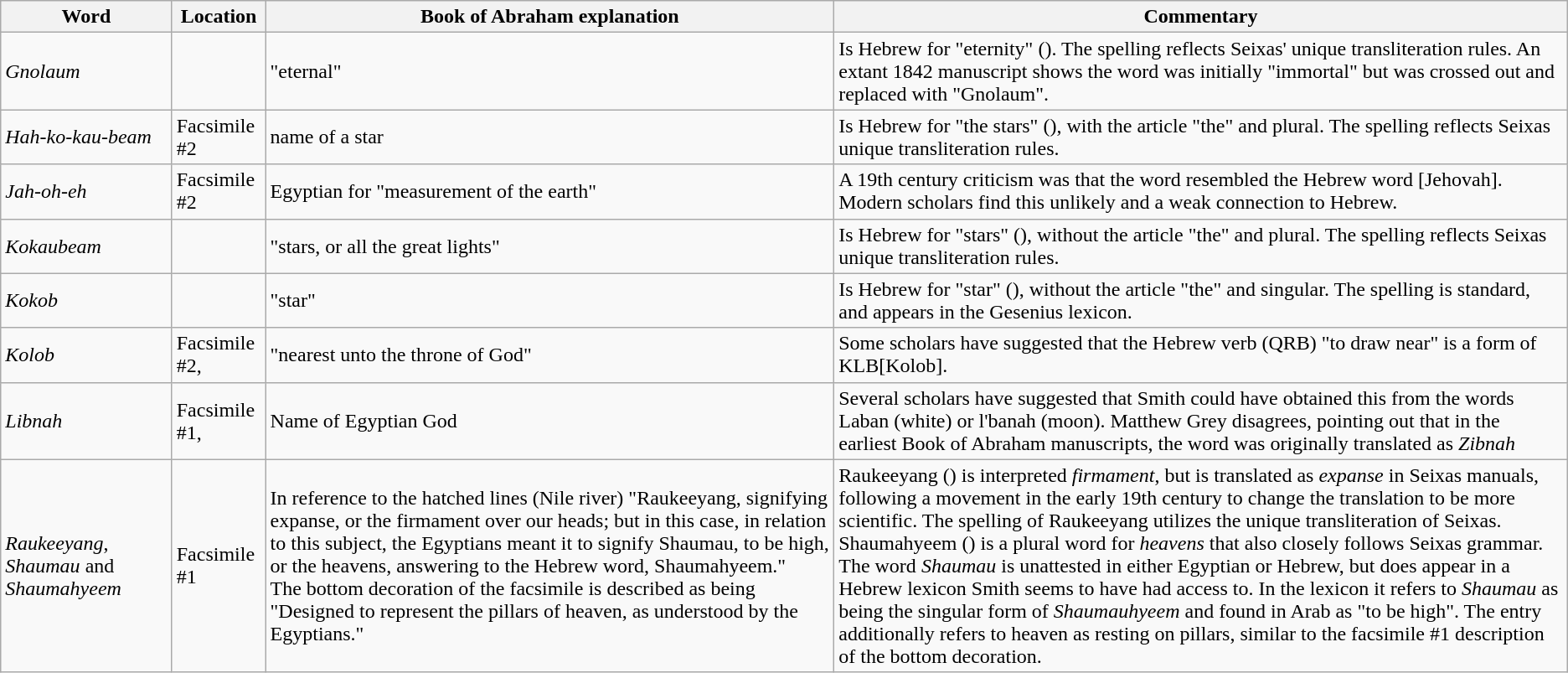<table class="wikitable">
<tr>
<th>Word</th>
<th>Location</th>
<th>Book of Abraham explanation</th>
<th>Commentary</th>
</tr>
<tr>
<td><em>Gnolaum</em></td>
<td></td>
<td>"eternal"</td>
<td>Is Hebrew for "eternity" (). The spelling reflects Seixas' unique transliteration rules. An extant 1842 manuscript shows the word was initially "immortal" but was crossed out and replaced with "Gnolaum".</td>
</tr>
<tr>
<td><em>Hah-ko-kau-beam</em></td>
<td>Facsimile #2</td>
<td>name of a star</td>
<td>Is Hebrew for "the stars" (), with the article "the" and plural.  The spelling reflects Seixas unique transliteration rules.</td>
</tr>
<tr>
<td><em>Jah-oh-eh</em></td>
<td>Facsimile #2</td>
<td>Egyptian for "measurement of the earth"</td>
<td>A 19th century criticism was that the word resembled the Hebrew word  [Jehovah]. Modern scholars find this unlikely and a weak connection to Hebrew.</td>
</tr>
<tr>
<td><em>Kokaubeam</em></td>
<td></td>
<td>"stars, or all the great lights"</td>
<td>Is Hebrew for "stars" (), without the article "the" and plural. The spelling reflects Seixas unique transliteration rules.</td>
</tr>
<tr>
<td><em>Kokob</em></td>
<td></td>
<td>"star"</td>
<td>Is Hebrew for "star" (), without the article "the" and singular. The spelling is standard, and appears in the Gesenius lexicon.</td>
</tr>
<tr>
<td><em>Kolob</em></td>
<td>Facsimile #2, </td>
<td>"nearest unto the throne of God"</td>
<td>Some scholars have suggested that the Hebrew verb  (QRB) "to draw near" is a form of KLB[Kolob].</td>
</tr>
<tr>
<td><em>Libnah</em></td>
<td>Facsimile #1, </td>
<td>Name of Egyptian God</td>
<td>Several scholars have suggested that Smith could have obtained this from the words Laban  (white) or l'banah  (moon). Matthew Grey disagrees, pointing out that in the earliest Book of Abraham manuscripts, the word was originally translated as <em>Zibnah</em></td>
</tr>
<tr>
<td><em>Raukeeyang</em>, <em>Shaumau</em> and <em>Shaumahyeem</em></td>
<td>Facsimile #1</td>
<td>In reference to the hatched lines (Nile river) "Raukeeyang, signifying expanse, or the firmament over our heads; but in this case, in relation to this subject, the Egyptians meant it to signify Shaumau, to be high, or the heavens, answering to the Hebrew word, Shaumahyeem."<br>The bottom decoration of the facsimile is described as being "Designed to represent the pillars of heaven, as understood by the Egyptians."</td>
<td>Raukeeyang () is interpreted <em>firmament</em>, but is translated as <em>expanse</em> in Seixas manuals, following a movement in the early 19th century to change the translation to be more scientific. The spelling of Raukeeyang utilizes the unique transliteration of Seixas.<br>Shaumahyeem () is a plural word for <em>heavens</em> that also closely follows Seixas grammar.<br>The word <em>Shaumau</em> is unattested in either Egyptian or Hebrew, but does appear in a Hebrew lexicon Smith seems to have had access to. In the lexicon it refers to <em>Shaumau</em> as being the singular form of <em>Shaumauhyeem</em> and found in Arab as "to be high". The entry additionally refers to heaven as resting on pillars, similar to the facsimile #1 description of the bottom decoration.</td>
</tr>
</table>
